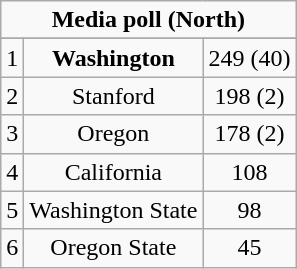<table class="wikitable">
<tr align="center">
<td align="center" Colspan="3"><strong>Media poll (North)</strong></td>
</tr>
<tr align="center">
</tr>
<tr align="center">
<td>1</td>
<td><strong>Washington</strong></td>
<td>249 (40)</td>
</tr>
<tr align="center">
<td>2</td>
<td>Stanford</td>
<td>198 (2)</td>
</tr>
<tr align="center">
<td>3</td>
<td>Oregon</td>
<td>178 (2)</td>
</tr>
<tr align="center">
<td>4</td>
<td>California</td>
<td>108</td>
</tr>
<tr align="center">
<td>5</td>
<td>Washington State</td>
<td>98</td>
</tr>
<tr align="center">
<td>6</td>
<td>Oregon State</td>
<td>45</td>
</tr>
</table>
